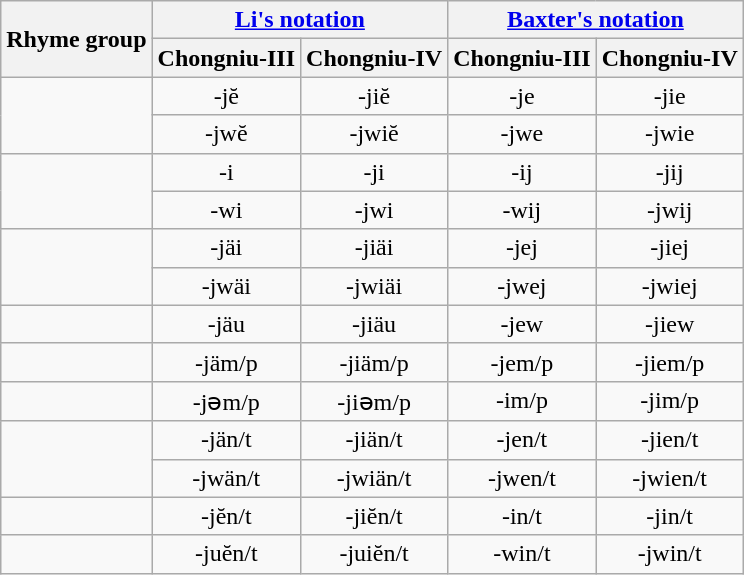<table class="wikitable" style="margin: 1em auto 1em auto; text-align: center;">
<tr>
<th rowspan="2">Rhyme group</th>
<th colspan="2"><a href='#'>Li's notation</a></th>
<th colspan="2"><a href='#'>Baxter's notation</a></th>
</tr>
<tr>
<th>Chongniu-III</th>
<th>Chongniu-IV</th>
<th>Chongniu-III</th>
<th>Chongniu-IV</th>
</tr>
<tr>
<td rowspan="2"> </td>
<td>-jĕ</td>
<td>-jiĕ</td>
<td>-je</td>
<td>-jie</td>
</tr>
<tr>
<td>-jwĕ</td>
<td>-jwiĕ</td>
<td>-jwe</td>
<td>-jwie</td>
</tr>
<tr>
<td rowspan="2"> </td>
<td>-i</td>
<td>-ji</td>
<td>-ij</td>
<td>-jij</td>
</tr>
<tr>
<td>-wi</td>
<td>-jwi</td>
<td>-wij</td>
<td>-jwij</td>
</tr>
<tr>
<td rowspan="2"> </td>
<td>-jäi</td>
<td>-jiäi</td>
<td>-jej</td>
<td>-jiej</td>
</tr>
<tr>
<td>-jwäi</td>
<td>-jwiäi</td>
<td>-jwej</td>
<td>-jwiej</td>
</tr>
<tr>
<td> </td>
<td>-jäu</td>
<td>-jiäu</td>
<td>-jew</td>
<td>-jiew</td>
</tr>
<tr>
<td> </td>
<td>-jäm/p</td>
<td>-jiäm/p</td>
<td>-jem/p</td>
<td>-jiem/p</td>
</tr>
<tr>
<td> </td>
<td>-jəm/p</td>
<td>-jiəm/p</td>
<td>-im/p</td>
<td>-jim/p</td>
</tr>
<tr>
<td rowspan="2"> </td>
<td>-jän/t</td>
<td>-jiän/t</td>
<td>-jen/t</td>
<td>-jien/t</td>
</tr>
<tr>
<td>-jwän/t</td>
<td>-jwiän/t</td>
<td>-jwen/t</td>
<td>-jwien/t</td>
</tr>
<tr>
<td> </td>
<td>-jĕn/t</td>
<td>-jiĕn/t</td>
<td>-in/t</td>
<td>-jin/t</td>
</tr>
<tr>
<td> </td>
<td>-juĕn/t</td>
<td>-juiĕn/t</td>
<td>-win/t</td>
<td>-jwin/t</td>
</tr>
</table>
